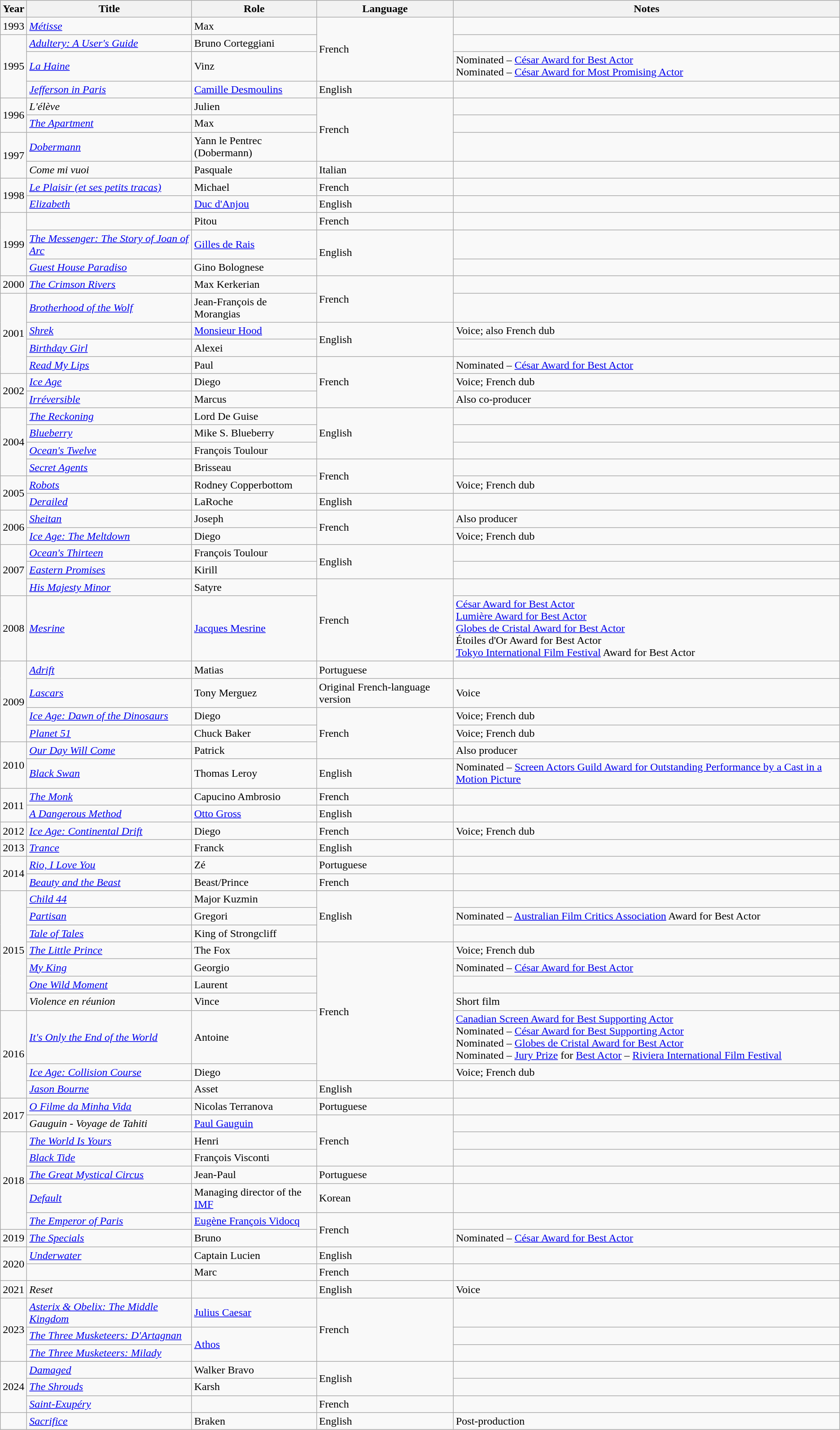<table class="wikitable sortable">
<tr>
<th>Year</th>
<th>Title</th>
<th>Role</th>
<th>Language</th>
<th class="unsortable">Notes</th>
</tr>
<tr>
<td>1993</td>
<td><em><a href='#'>Métisse</a></em></td>
<td>Max</td>
<td rowspan="3">French</td>
<td></td>
</tr>
<tr>
<td rowspan=3>1995</td>
<td><em><a href='#'>Adultery: A User's Guide</a></em></td>
<td>Bruno Corteggiani</td>
<td></td>
</tr>
<tr>
<td><em><a href='#'>La Haine</a></em></td>
<td>Vinz</td>
<td>Nominated – <a href='#'>César Award for Best Actor</a><br>Nominated  – <a href='#'>César Award for Most Promising Actor</a></td>
</tr>
<tr>
<td><em><a href='#'>Jefferson in Paris</a></em></td>
<td><a href='#'>Camille Desmoulins</a></td>
<td>English</td>
<td></td>
</tr>
<tr>
<td rowspan=2>1996</td>
<td><em>L'élève</em></td>
<td>Julien</td>
<td rowspan="3">French</td>
<td></td>
</tr>
<tr>
<td><em><a href='#'>The Apartment</a></em></td>
<td>Max</td>
<td></td>
</tr>
<tr>
<td rowspan=2>1997</td>
<td><em><a href='#'>Dobermann</a></em></td>
<td>Yann le Pentrec (Dobermann)</td>
<td></td>
</tr>
<tr>
<td><em>Come mi vuoi</em></td>
<td>Pasquale</td>
<td>Italian</td>
<td></td>
</tr>
<tr>
<td rowspan="2">1998</td>
<td><em><a href='#'>Le Plaisir (et ses petits tracas)</a></em></td>
<td>Michael</td>
<td>French</td>
<td></td>
</tr>
<tr>
<td><em><a href='#'>Elizabeth</a></em></td>
<td><a href='#'>Duc d'Anjou</a></td>
<td>English</td>
<td></td>
</tr>
<tr>
<td rowspan=3>1999</td>
<td><em></em></td>
<td>Pitou</td>
<td>French</td>
<td></td>
</tr>
<tr>
<td><em><a href='#'>The Messenger: The Story of Joan of Arc</a></em></td>
<td><a href='#'>Gilles de Rais</a></td>
<td rowspan="2">English</td>
<td></td>
</tr>
<tr>
<td><em><a href='#'>Guest House Paradiso</a></em></td>
<td>Gino Bolognese</td>
<td></td>
</tr>
<tr>
<td>2000</td>
<td><em><a href='#'>The Crimson Rivers</a></em></td>
<td>Max Kerkerian</td>
<td rowspan="2">French</td>
<td></td>
</tr>
<tr>
<td rowspan=4>2001</td>
<td><em><a href='#'>Brotherhood of the Wolf</a></em></td>
<td>Jean-François de Morangias</td>
<td></td>
</tr>
<tr>
<td><em><a href='#'>Shrek</a></em></td>
<td><a href='#'>Monsieur Hood</a></td>
<td rowspan="2">English</td>
<td>Voice; also French dub</td>
</tr>
<tr>
<td><em><a href='#'>Birthday Girl</a></em></td>
<td>Alexei</td>
<td></td>
</tr>
<tr>
<td><em><a href='#'>Read My Lips</a></em></td>
<td>Paul</td>
<td rowspan="3">French</td>
<td>Nominated – <a href='#'>César Award for Best Actor</a></td>
</tr>
<tr>
<td rowspan="2">2002</td>
<td><em><a href='#'>Ice Age</a></em></td>
<td>Diego</td>
<td>Voice; French dub</td>
</tr>
<tr>
<td><em><a href='#'>Irréversible</a></em></td>
<td>Marcus</td>
<td>Also co-producer</td>
</tr>
<tr>
<td rowspan=4>2004</td>
<td><em><a href='#'>The Reckoning</a></em></td>
<td>Lord De Guise</td>
<td rowspan="3">English</td>
<td></td>
</tr>
<tr>
<td><em><a href='#'>Blueberry</a></em></td>
<td>Mike S. Blueberry</td>
<td></td>
</tr>
<tr>
<td><em><a href='#'>Ocean's Twelve</a></em></td>
<td>François Toulour</td>
<td></td>
</tr>
<tr>
<td><em><a href='#'>Secret Agents</a></em></td>
<td>Brisseau</td>
<td rowspan="2">French</td>
<td></td>
</tr>
<tr>
<td rowspan="2">2005</td>
<td><em><a href='#'>Robots</a></em></td>
<td>Rodney Copperbottom</td>
<td>Voice; French dub</td>
</tr>
<tr>
<td><em><a href='#'>Derailed</a></em></td>
<td>LaRoche</td>
<td>English</td>
<td></td>
</tr>
<tr>
<td rowspan="2">2006</td>
<td><em><a href='#'>Sheitan</a></em></td>
<td>Joseph</td>
<td rowspan="2">French</td>
<td>Also producer</td>
</tr>
<tr>
<td><em><a href='#'>Ice Age: The Meltdown</a></em></td>
<td>Diego</td>
<td>Voice; French dub</td>
</tr>
<tr>
<td rowspan=3>2007</td>
<td><em><a href='#'>Ocean's Thirteen</a></em></td>
<td>François Toulour</td>
<td rowspan="2">English</td>
<td></td>
</tr>
<tr>
<td><em><a href='#'>Eastern Promises</a></em></td>
<td>Kirill</td>
<td></td>
</tr>
<tr>
<td><em><a href='#'>His Majesty Minor</a></em></td>
<td>Satyre</td>
<td rowspan="2">French</td>
<td></td>
</tr>
<tr>
<td>2008</td>
<td><em><a href='#'>Mesrine</a></em></td>
<td><a href='#'>Jacques Mesrine</a></td>
<td><a href='#'>César Award for Best Actor</a><br><a href='#'>Lumière Award for Best Actor</a><br><a href='#'>Globes de Cristal Award for Best Actor</a><br>Étoiles d'Or Award for Best Actor<br><a href='#'>Tokyo International Film Festival</a> Award for Best Actor</td>
</tr>
<tr>
<td rowspan="4">2009</td>
<td><em><a href='#'>Adrift</a></em></td>
<td>Matias</td>
<td>Portuguese</td>
<td></td>
</tr>
<tr>
<td><em><a href='#'>Lascars</a></em></td>
<td>Tony Merguez</td>
<td>Original French-language version</td>
<td>Voice</td>
</tr>
<tr>
<td><em><a href='#'>Ice Age: Dawn of the Dinosaurs</a></em></td>
<td>Diego</td>
<td rowspan="3">French</td>
<td>Voice; French dub</td>
</tr>
<tr>
<td><em><a href='#'>Planet 51</a></em></td>
<td>Chuck Baker</td>
<td>Voice; French dub</td>
</tr>
<tr>
<td rowspan=2>2010</td>
<td><em><a href='#'>Our Day Will Come</a></em></td>
<td>Patrick</td>
<td>Also producer</td>
</tr>
<tr>
<td><em><a href='#'>Black Swan</a></em></td>
<td>Thomas Leroy</td>
<td>English</td>
<td>Nominated – <a href='#'>Screen Actors Guild Award for Outstanding Performance by a Cast in a Motion Picture</a></td>
</tr>
<tr>
<td rowspan=2>2011</td>
<td><em><a href='#'>The Monk</a></em></td>
<td>Capucino Ambrosio</td>
<td>French</td>
<td></td>
</tr>
<tr>
<td><em><a href='#'>A Dangerous Method</a></em></td>
<td><a href='#'>Otto Gross</a></td>
<td>English</td>
<td></td>
</tr>
<tr>
<td>2012</td>
<td><em><a href='#'>Ice Age: Continental Drift</a></em></td>
<td>Diego</td>
<td>French</td>
<td>Voice; French dub</td>
</tr>
<tr>
<td>2013</td>
<td><em><a href='#'>Trance</a></em></td>
<td>Franck</td>
<td>English</td>
<td></td>
</tr>
<tr>
<td rowspan=2>2014</td>
<td><em><a href='#'>Rio, I Love You</a></em></td>
<td>Zé</td>
<td>Portuguese</td>
<td></td>
</tr>
<tr>
<td><em><a href='#'>Beauty and the Beast</a></em></td>
<td>Beast/Prince</td>
<td>French</td>
<td></td>
</tr>
<tr>
<td rowspan=7>2015</td>
<td><em><a href='#'>Child 44</a></em></td>
<td>Major Kuzmin</td>
<td rowspan="3">English</td>
<td></td>
</tr>
<tr>
<td><em><a href='#'>Partisan</a></em></td>
<td>Gregori</td>
<td>Nominated – <a href='#'>Australian Film Critics Association</a> Award for Best Actor</td>
</tr>
<tr>
<td><em><a href='#'>Tale of Tales</a></em></td>
<td>King of Strongcliff</td>
<td></td>
</tr>
<tr>
<td><em><a href='#'>The Little Prince</a></em></td>
<td>The Fox</td>
<td rowspan="6">French</td>
<td>Voice; French dub</td>
</tr>
<tr>
<td><em><a href='#'>My King</a></em></td>
<td>Georgio</td>
<td>Nominated – <a href='#'>César Award for Best Actor</a></td>
</tr>
<tr>
<td><em><a href='#'>One Wild Moment</a></em></td>
<td>Laurent</td>
</tr>
<tr>
<td><em>Violence en réunion</em></td>
<td>Vince</td>
<td>Short film</td>
</tr>
<tr>
<td rowspan=3>2016</td>
<td><em><a href='#'>It's Only the End of the World</a></em></td>
<td>Antoine</td>
<td><a href='#'>Canadian Screen Award for Best Supporting Actor</a><br>Nominated – <a href='#'>César Award for Best Supporting Actor</a><br>Nominated – <a href='#'>Globes de Cristal Award for Best Actor</a><br>Nominated – <a href='#'>Jury Prize</a> for <a href='#'>Best Actor</a> – <a href='#'>Riviera International Film Festival</a></td>
</tr>
<tr>
<td><em><a href='#'>Ice Age: Collision Course</a></em></td>
<td>Diego</td>
<td>Voice; French dub</td>
</tr>
<tr>
<td><em><a href='#'>Jason Bourne</a></em></td>
<td>Asset</td>
<td>English</td>
<td></td>
</tr>
<tr>
<td rowspan=2>2017</td>
<td><em><a href='#'>O Filme da Minha Vida</a></em></td>
<td>Nicolas Terranova</td>
<td>Portuguese</td>
<td></td>
</tr>
<tr>
<td><em>Gauguin - Voyage de Tahiti</em></td>
<td><a href='#'>Paul Gauguin</a></td>
<td rowspan="3">French</td>
<td></td>
</tr>
<tr>
<td rowspan="5">2018</td>
<td><em><a href='#'>The World Is Yours</a></em></td>
<td>Henri</td>
<td></td>
</tr>
<tr>
<td><em><a href='#'>Black Tide</a></em></td>
<td>François Visconti</td>
<td></td>
</tr>
<tr>
<td><em><a href='#'>The Great Mystical Circus</a></em></td>
<td>Jean-Paul</td>
<td>Portuguese</td>
<td></td>
</tr>
<tr>
<td><em><a href='#'>Default</a></em></td>
<td>Managing director of the <a href='#'>IMF</a></td>
<td>Korean</td>
<td></td>
</tr>
<tr>
<td><em><a href='#'>The Emperor of Paris</a></em></td>
<td><a href='#'>Eugène François Vidocq</a></td>
<td rowspan="2">French</td>
<td></td>
</tr>
<tr>
<td>2019</td>
<td><em><a href='#'>The Specials</a></em></td>
<td>Bruno</td>
<td>Nominated – <a href='#'>César Award for Best Actor</a></td>
</tr>
<tr>
<td rowspan=2>2020</td>
<td><em><a href='#'>Underwater</a></em></td>
<td>Captain Lucien</td>
<td>English</td>
<td></td>
</tr>
<tr>
<td></td>
<td>Marc</td>
<td>French</td>
<td></td>
</tr>
<tr>
<td rowspan=1>2021</td>
<td><em>Reset</em></td>
<td></td>
<td>English</td>
<td>Voice</td>
</tr>
<tr>
<td rowspan="3">2023</td>
<td><em><a href='#'>Asterix & Obelix: The Middle Kingdom</a></em></td>
<td><a href='#'>Julius Caesar</a></td>
<td rowspan="3">French</td>
<td></td>
</tr>
<tr>
<td><em><a href='#'>The Three Musketeers: D'Artagnan</a></em></td>
<td rowspan="2"><a href='#'>Athos</a></td>
<td></td>
</tr>
<tr>
<td><em><a href='#'>The Three Musketeers: Milady</a></em></td>
<td></td>
</tr>
<tr>
<td rowspan="3">2024</td>
<td><em><a href='#'>Damaged</a></em></td>
<td>Walker Bravo</td>
<td rowspan="2">English</td>
<td></td>
</tr>
<tr>
<td><em><a href='#'>The Shrouds</a></em></td>
<td>Karsh</td>
<td></td>
</tr>
<tr>
<td><em><a href='#'>Saint-Exupéry</a></em></td>
<td></td>
<td>French</td>
</tr>
<tr>
<td></td>
<td><em><a href='#'>Sacrifice</a></em></td>
<td>Braken</td>
<td>English</td>
<td>Post-production</td>
</tr>
</table>
